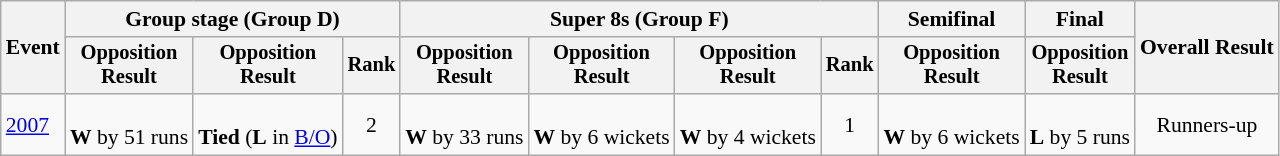<table class=wikitable style=font-size:90%;text-align:center>
<tr>
<th rowspan=2>Event</th>
<th colspan=3>Group stage (Group D)</th>
<th colspan=4>Super 8s (Group F)</th>
<th>Semifinal</th>
<th>Final</th>
<th rowspan=2>Overall Result</th>
</tr>
<tr style=font-size:95%>
<th>Opposition<br>Result</th>
<th>Opposition<br>Result</th>
<th>Rank</th>
<th>Opposition<br>Result</th>
<th>Opposition<br>Result</th>
<th>Opposition<br>Result</th>
<th>Rank</th>
<th>Opposition<br>Result</th>
<th>Opposition<br>Result</th>
</tr>
<tr>
<td align=left><a href='#'>2007</a></td>
<td><br><strong>W</strong> by 51 runs</td>
<td><br><strong>Tied</strong> (<strong>L</strong> in <a href='#'>B/O</a>)</td>
<td>2</td>
<td><br><strong>W</strong> by 33 runs</td>
<td><br><strong>W</strong> by 6 wickets</td>
<td><br><strong>W</strong> by 4 wickets</td>
<td>1</td>
<td><br> <strong>W</strong> by 6 wickets</td>
<td><br> <strong>L</strong> by 5 runs</td>
<td>Runners-up</td>
</tr>
</table>
